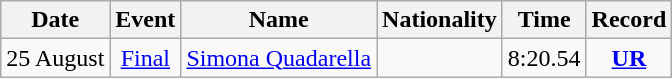<table class="wikitable" style=text-align:center>
<tr>
<th>Date</th>
<th>Event</th>
<th>Name</th>
<th>Nationality</th>
<th>Time</th>
<th>Record</th>
</tr>
<tr>
<td>25 August</td>
<td><a href='#'>Final</a></td>
<td align=left><a href='#'>Simona Quadarella</a></td>
<td align=left></td>
<td>8:20.54</td>
<td><strong><a href='#'>UR</a></strong></td>
</tr>
</table>
